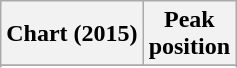<table class="wikitable sortable plainrowheaders" style="text-align:center">
<tr>
<th scope="col">Chart (2015)</th>
<th scope="col">Peak<br> position</th>
</tr>
<tr>
</tr>
<tr>
</tr>
</table>
